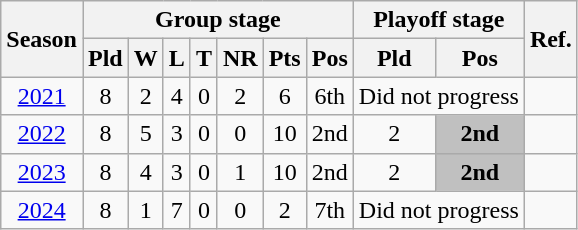<table class="wikitable" style="text-align: center">
<tr>
<th rowspan=2>Season</th>
<th colspan=7>Group stage</th>
<th colspan=2>Playoff stage</th>
<th rowspan=2>Ref.</th>
</tr>
<tr>
<th>Pld</th>
<th>W</th>
<th>L</th>
<th>T</th>
<th>NR</th>
<th>Pts</th>
<th>Pos</th>
<th>Pld</th>
<th>Pos</th>
</tr>
<tr>
<td><a href='#'>2021</a></td>
<td>8</td>
<td>2</td>
<td>4</td>
<td>0</td>
<td>2</td>
<td>6</td>
<td>6th</td>
<td colspan=2>Did not progress</td>
<td></td>
</tr>
<tr>
<td><a href='#'>2022</a></td>
<td>8</td>
<td>5</td>
<td>3</td>
<td>0</td>
<td>0</td>
<td>10</td>
<td>2nd</td>
<td>2</td>
<td bgcolor="silver"><strong>2nd</strong></td>
<td></td>
</tr>
<tr>
<td><a href='#'>2023</a></td>
<td>8</td>
<td>4</td>
<td>3</td>
<td>0</td>
<td>1</td>
<td>10</td>
<td>2nd</td>
<td>2</td>
<td bgcolor="silver"><strong>2nd</strong></td>
<td></td>
</tr>
<tr>
<td><a href='#'>2024</a></td>
<td>8</td>
<td>1</td>
<td>7</td>
<td>0</td>
<td>0</td>
<td>2</td>
<td>7th</td>
<td colspan=2>Did not progress</td>
<td></td>
</tr>
</table>
